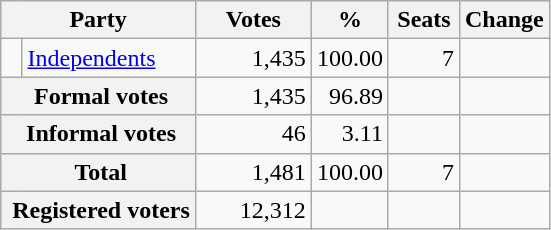<table class="wikitable" style="text-align:right; margin-bottom:0">
<tr>
<th colspan="3" style="width:10px">Party</th>
<th style="width:70px;">Votes</th>
<th style="width:40px;">%</th>
<th style="width:40px;">Seats</th>
<th style="width:40px;">Change</th>
</tr>
<tr>
<td> </td>
<td colspan="2" style="text-align:left;"><a href='#'>Independents</a></td>
<td style="width:70px;">1,435</td>
<td style="width:40px;">100.00</td>
<td style="width:40px;">7</td>
<td style="width:40px;"></td>
</tr>
<tr>
<th colspan="3" rowspan="1"> Formal votes</th>
<td>1,435</td>
<td>96.89</td>
<td></td>
<td></td>
</tr>
<tr>
<th colspan="3" rowspan="1"> Informal votes</th>
<td>46</td>
<td>3.11</td>
<td></td>
<td></td>
</tr>
<tr>
<th colspan="3" rowspan="1"> Total</th>
<td>1,481</td>
<td>100.00</td>
<td>7</td>
<td></td>
</tr>
<tr>
<th colspan="3" rowspan="1"> Registered voters</th>
<td>12,312</td>
<td></td>
<td></td>
<td></td>
</tr>
</table>
